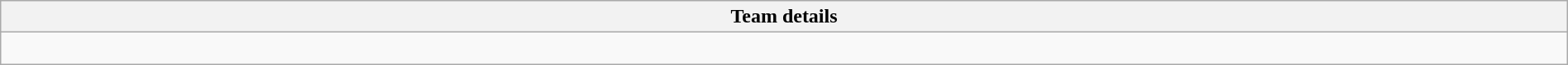<table class="wikitable collapsible collapsed" style="width:100%">
<tr>
<th>Team details</th>
</tr>
<tr>
<td><br></td>
</tr>
</table>
